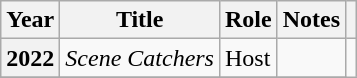<table class="wikitable  plainrowheaders">
<tr>
<th scope="col">Year</th>
<th scope="col">Title</th>
<th scope="col">Role</th>
<th scope="col">Notes</th>
<th scope="col" class="unsortable"></th>
</tr>
<tr>
<th scope="row">2022</th>
<td><em>Scene Catchers</em></td>
<td>Host</td>
<td></td>
</tr>
<tr>
</tr>
</table>
